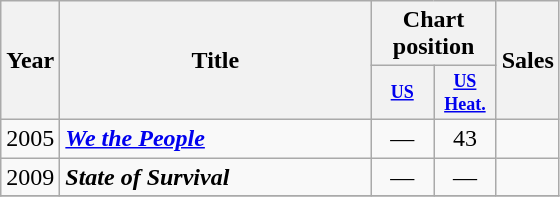<table class="wikitable">
<tr>
<th rowspan="2">Year</th>
<th rowspan="2" width="200">Title</th>
<th colspan="2">Chart position</th>
<th rowspan="2">Sales</th>
</tr>
<tr>
<th style="width:3em;font-size:75%;"><a href='#'>US</a></th>
<th style="width:3em;font-size:75%;"><a href='#'>US Heat.</a></th>
</tr>
<tr>
<td>2005</td>
<td><strong><em><a href='#'>We the People</a></em></strong> </td>
<td align="center">—</td>
<td align="center">43</td>
<td align="left"></td>
</tr>
<tr>
<td>2009</td>
<td><strong><em>State of Survival</em></strong> </td>
<td align="center">—</td>
<td align="center">—</td>
<td align="left"></td>
</tr>
<tr>
</tr>
</table>
